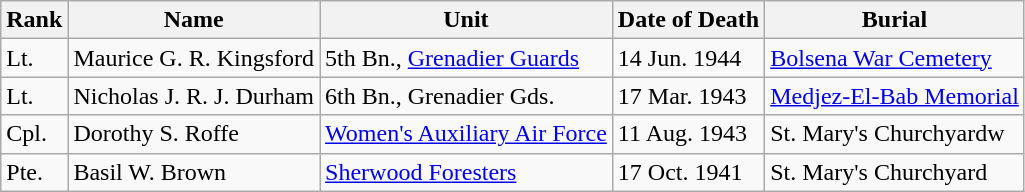<table class="wikitable">
<tr>
<th>Rank</th>
<th>Name</th>
<th>Unit</th>
<th>Date of Death</th>
<th>Burial</th>
</tr>
<tr>
<td>Lt.</td>
<td>Maurice G. R. Kingsford</td>
<td>5th Bn., <a href='#'>Grenadier Guards</a></td>
<td>14 Jun. 1944</td>
<td><a href='#'>Bolsena War Cemetery</a></td>
</tr>
<tr>
<td>Lt.</td>
<td>Nicholas J. R. J. Durham</td>
<td>6th Bn., Grenadier Gds.</td>
<td>17 Mar. 1943</td>
<td><a href='#'>Medjez-El-Bab Memorial</a></td>
</tr>
<tr>
<td>Cpl.</td>
<td>Dorothy S. Roffe</td>
<td><a href='#'>Women's Auxiliary Air Force</a></td>
<td>11 Aug. 1943</td>
<td>St. Mary's Churchyardw</td>
</tr>
<tr>
<td>Pte.</td>
<td>Basil W. Brown</td>
<td><a href='#'>Sherwood Foresters</a></td>
<td>17 Oct. 1941</td>
<td>St. Mary's Churchyard</td>
</tr>
</table>
